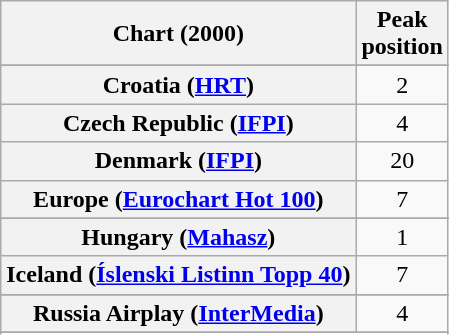<table class="wikitable sortable plainrowheaders" style="text-align:center">
<tr>
<th>Chart (2000)</th>
<th>Peak<br>position</th>
</tr>
<tr>
</tr>
<tr>
</tr>
<tr>
</tr>
<tr>
<th scope="row">Croatia (<a href='#'>HRT</a>)</th>
<td>2</td>
</tr>
<tr>
<th scope="row">Czech Republic (<a href='#'>IFPI</a>)</th>
<td>4</td>
</tr>
<tr>
<th scope="row">Denmark (<a href='#'>IFPI</a>)</th>
<td>20</td>
</tr>
<tr>
<th scope="row">Europe (<a href='#'>Eurochart Hot 100</a>)</th>
<td>7</td>
</tr>
<tr>
</tr>
<tr>
</tr>
<tr>
<th scope="row">Hungary (<a href='#'>Mahasz</a>)</th>
<td>1</td>
</tr>
<tr>
<th scope="row">Iceland (<a href='#'>Íslenski Listinn Topp 40</a>)</th>
<td>7</td>
</tr>
<tr>
</tr>
<tr>
</tr>
<tr>
</tr>
<tr>
</tr>
<tr>
<th scope="row">Russia Airplay (<a href='#'>InterMedia</a>)</th>
<td>4</td>
</tr>
<tr>
</tr>
<tr>
</tr>
<tr>
</tr>
<tr>
</tr>
</table>
